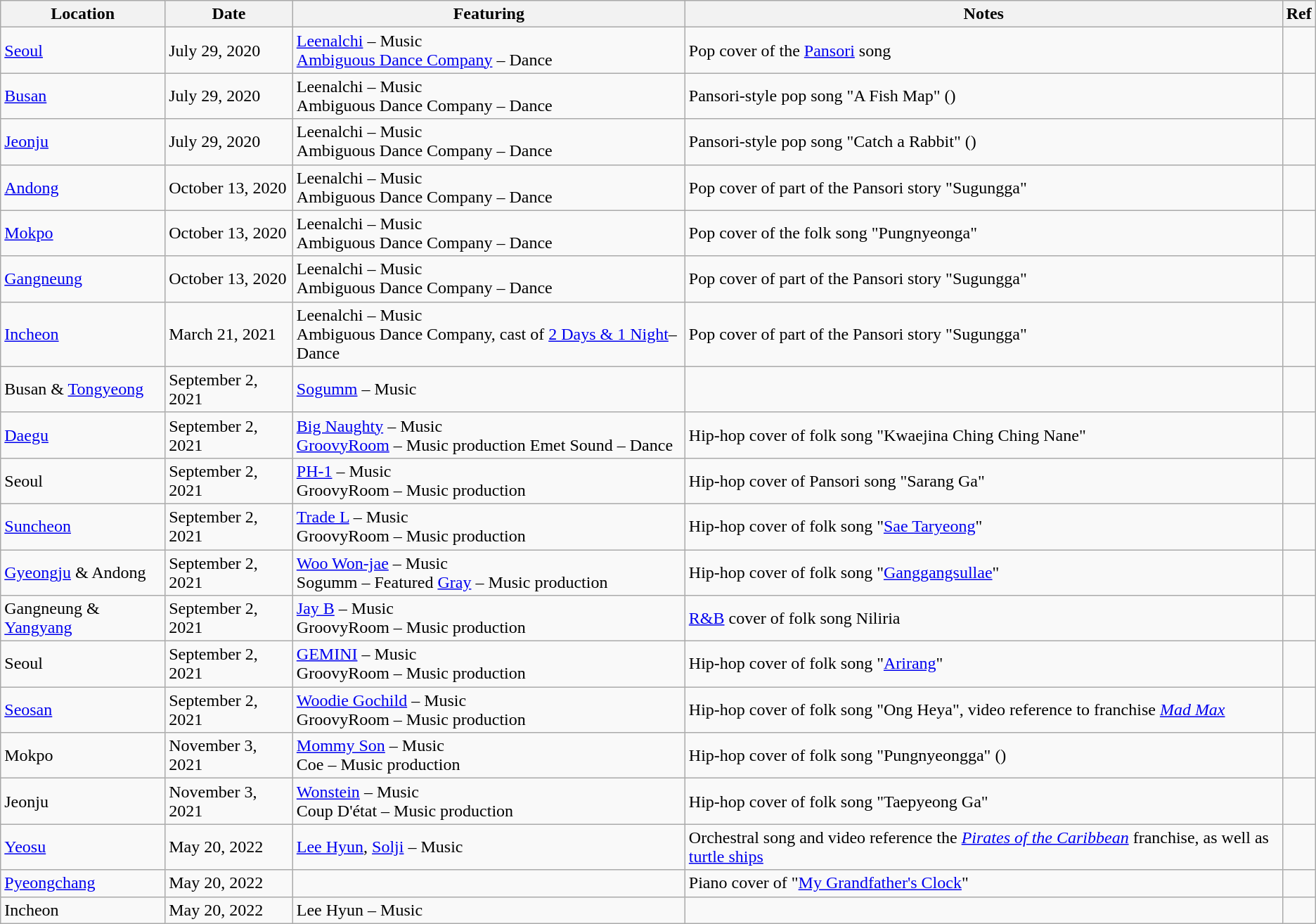<table class="wikitable">
<tr>
<th>Location</th>
<th>Date</th>
<th>Featuring</th>
<th>Notes</th>
<th>Ref</th>
</tr>
<tr>
<td><a href='#'>Seoul</a></td>
<td>July 29, 2020</td>
<td><a href='#'>Leenalchi</a> – Music<br><a href='#'>Ambiguous Dance Company</a> – Dance</td>
<td>Pop cover of the <a href='#'>Pansori</a> song </td>
<td></td>
</tr>
<tr>
<td><a href='#'>Busan</a></td>
<td>July 29, 2020</td>
<td>Leenalchi – Music<br>Ambiguous Dance Company – Dance</td>
<td>Pansori-style pop song "A Fish Map" ()</td>
<td></td>
</tr>
<tr>
<td><a href='#'>Jeonju</a></td>
<td>July 29, 2020</td>
<td>Leenalchi – Music<br>Ambiguous Dance Company – Dance</td>
<td>Pansori-style pop song "Catch a Rabbit" ()</td>
<td></td>
</tr>
<tr>
<td><a href='#'>Andong</a></td>
<td>October 13, 2020</td>
<td>Leenalchi – Music<br>Ambiguous Dance Company – Dance</td>
<td>Pop cover of part of the Pansori story "Sugungga"</td>
<td></td>
</tr>
<tr>
<td><a href='#'>Mokpo</a></td>
<td>October 13, 2020</td>
<td>Leenalchi – Music<br>Ambiguous Dance Company – Dance</td>
<td>Pop cover of the folk song "Pungnyeonga"</td>
<td></td>
</tr>
<tr>
<td><a href='#'>Gangneung</a></td>
<td>October 13, 2020</td>
<td>Leenalchi – Music<br>Ambiguous Dance Company – Dance</td>
<td>Pop cover of part of the Pansori story "Sugungga"</td>
<td></td>
</tr>
<tr>
<td><a href='#'>Incheon</a></td>
<td>March 21, 2021</td>
<td>Leenalchi – Music<br>Ambiguous Dance Company, cast of <a href='#'>2 Days & 1 Night</a>– Dance</td>
<td>Pop cover of part of the Pansori story "Sugungga"</td>
<td></td>
</tr>
<tr>
<td>Busan & <a href='#'>Tongyeong</a></td>
<td>September 2, 2021</td>
<td><a href='#'>Sogumm</a> – Music</td>
<td></td>
<td></td>
</tr>
<tr>
<td><a href='#'>Daegu</a></td>
<td>September 2, 2021</td>
<td><a href='#'>Big Naughty</a> – Music<br><a href='#'>GroovyRoom</a> – Music production
Emet Sound – Dance</td>
<td>Hip-hop cover of folk song "Kwaejina Ching Ching Nane"</td>
<td></td>
</tr>
<tr>
<td>Seoul</td>
<td>September 2, 2021</td>
<td><a href='#'>PH-1</a> – Music<br>GroovyRoom – Music production</td>
<td>Hip-hop cover of Pansori song "Sarang Ga"</td>
<td></td>
</tr>
<tr>
<td><a href='#'>Suncheon</a></td>
<td>September 2, 2021</td>
<td><a href='#'>Trade L</a> – Music<br>GroovyRoom – Music production</td>
<td>Hip-hop cover of folk song "<a href='#'>Sae Taryeong</a>"</td>
<td></td>
</tr>
<tr>
<td><a href='#'>Gyeongju</a> & Andong</td>
<td>September 2, 2021</td>
<td><a href='#'>Woo Won-jae</a> – Music<br>Sogumm – Featured
<a href='#'>Gray</a> – Music production</td>
<td>Hip-hop cover of folk song "<a href='#'>Ganggangsullae</a>"</td>
<td></td>
</tr>
<tr>
<td>Gangneung & <a href='#'>Yangyang</a></td>
<td>September 2, 2021</td>
<td><a href='#'>Jay B</a> – Music<br>GroovyRoom – Music production</td>
<td><a href='#'>R&B</a> cover of folk song Niliria</td>
<td></td>
</tr>
<tr>
<td>Seoul</td>
<td>September 2, 2021</td>
<td><a href='#'>GEMINI</a> – Music<br>GroovyRoom – Music production</td>
<td>Hip-hop cover of folk song "<a href='#'>Arirang</a>"</td>
<td></td>
</tr>
<tr>
<td><a href='#'>Seosan</a></td>
<td>September 2, 2021</td>
<td><a href='#'>Woodie Gochild</a> – Music<br>GroovyRoom – Music production</td>
<td>Hip-hop cover of folk song "Ong Heya", video reference to franchise <em><a href='#'>Mad Max</a></em></td>
<td></td>
</tr>
<tr>
<td>Mokpo</td>
<td>November 3, 2021</td>
<td><a href='#'>Mommy Son</a> – Music<br>Coe – Music production</td>
<td>Hip-hop cover of folk song "Pungnyeongga" ()</td>
<td></td>
</tr>
<tr>
<td>Jeonju</td>
<td>November 3, 2021</td>
<td><a href='#'>Wonstein</a> – Music<br>Coup D'état – Music production</td>
<td>Hip-hop cover of folk song "Taepyeong Ga"</td>
<td></td>
</tr>
<tr>
<td><a href='#'>Yeosu</a></td>
<td>May 20, 2022</td>
<td><a href='#'>Lee Hyun</a>, <a href='#'>Solji</a> – Music</td>
<td>Orchestral song and video reference the <em><a href='#'>Pirates of the Caribbean</a></em> franchise, as well as <a href='#'>turtle ships</a></td>
<td></td>
</tr>
<tr>
<td><a href='#'>Pyeongchang</a></td>
<td>May 20, 2022</td>
<td></td>
<td>Piano cover of "<a href='#'>My Grandfather's Clock</a>"</td>
<td></td>
</tr>
<tr>
<td>Incheon</td>
<td>May 20, 2022</td>
<td>Lee Hyun – Music</td>
<td></td>
<td></td>
</tr>
</table>
